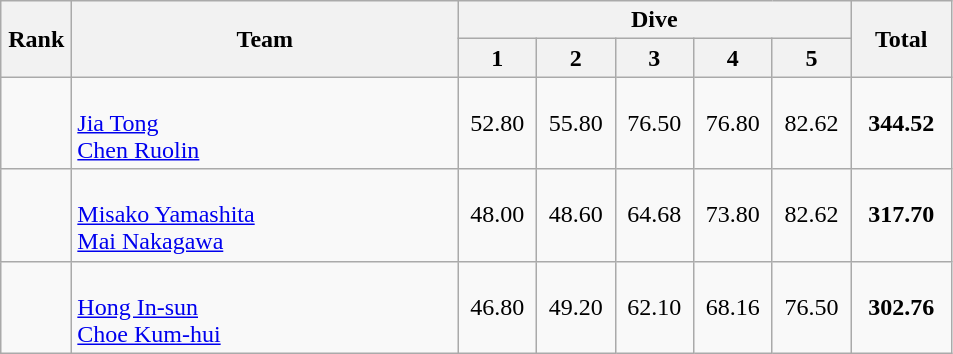<table class=wikitable style="text-align:center">
<tr>
<th rowspan="2" width=40>Rank</th>
<th rowspan="2" width=250>Team</th>
<th colspan="5">Dive</th>
<th rowspan="2" width=60>Total</th>
</tr>
<tr>
<th width=45>1</th>
<th width=45>2</th>
<th width=45>3</th>
<th width=45>4</th>
<th width=45>5</th>
</tr>
<tr>
<td></td>
<td align=left><br><a href='#'>Jia Tong</a><br><a href='#'>Chen Ruolin</a></td>
<td>52.80</td>
<td>55.80</td>
<td>76.50</td>
<td>76.80</td>
<td>82.62</td>
<td><strong>344.52</strong></td>
</tr>
<tr>
<td></td>
<td align=left><br><a href='#'>Misako Yamashita</a><br><a href='#'>Mai Nakagawa</a></td>
<td>48.00</td>
<td>48.60</td>
<td>64.68</td>
<td>73.80</td>
<td>82.62</td>
<td><strong>317.70</strong></td>
</tr>
<tr>
<td></td>
<td align=left><br><a href='#'>Hong In-sun</a><br><a href='#'>Choe Kum-hui</a></td>
<td>46.80</td>
<td>49.20</td>
<td>62.10</td>
<td>68.16</td>
<td>76.50</td>
<td><strong>302.76</strong></td>
</tr>
</table>
